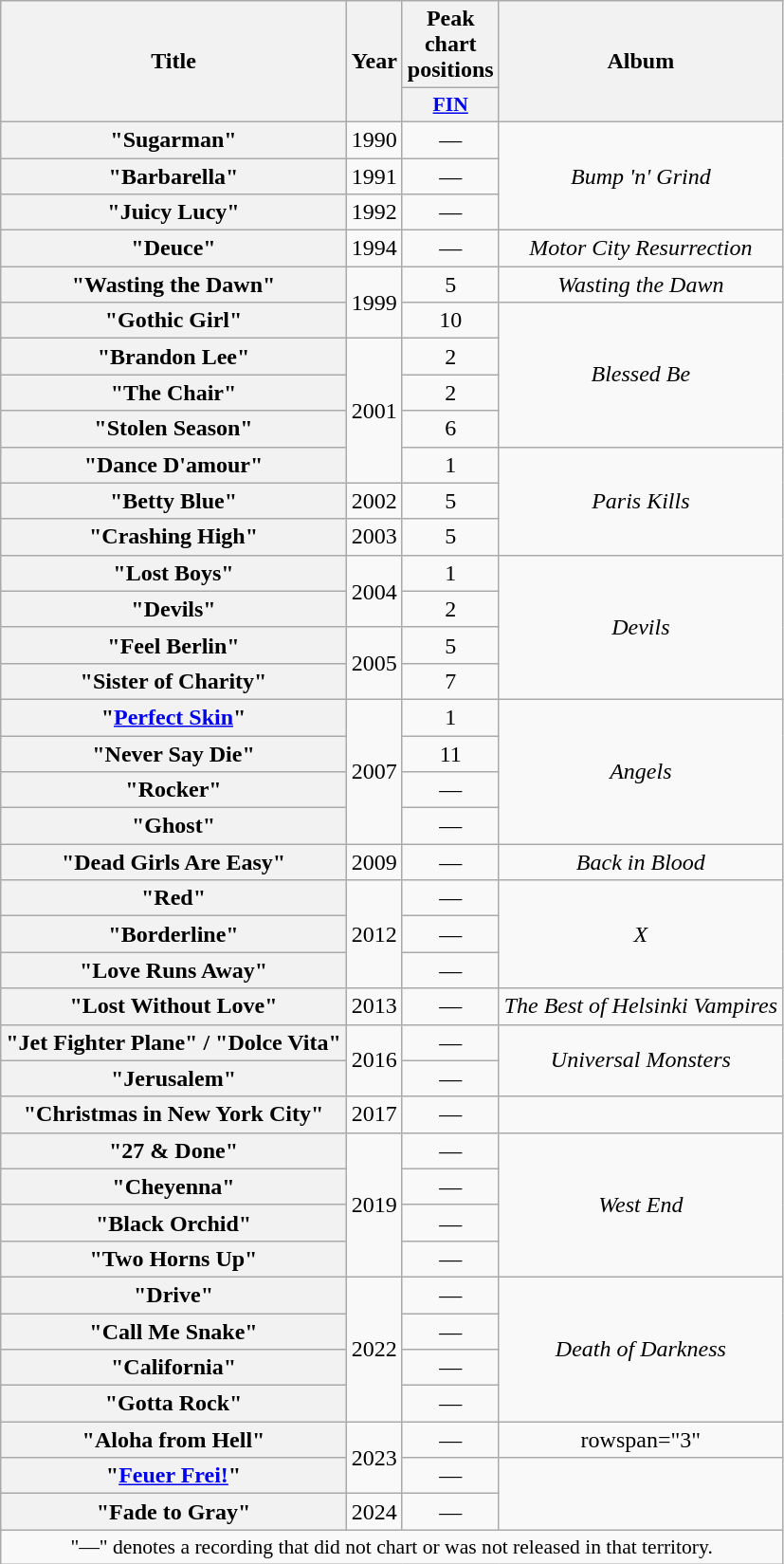<table class="wikitable plainrowheaders" style="text-align:center;">
<tr>
<th scope="col" rowspan="2">Title</th>
<th scope="col" rowspan="2">Year</th>
<th scope="col" colspan="1">Peak chart positions</th>
<th scope="col" rowspan="2">Album</th>
</tr>
<tr>
<th scope="col" style="width:2.5em;font-size:90%;"><a href='#'>FIN</a><br></th>
</tr>
<tr>
<th scope="row">"Sugarman"</th>
<td>1990</td>
<td>—</td>
<td rowspan="3"><em>Bump 'n' Grind</em></td>
</tr>
<tr>
<th scope="row">"Barbarella"</th>
<td>1991</td>
<td>—</td>
</tr>
<tr>
<th scope="row">"Juicy Lucy"</th>
<td>1992</td>
<td>—</td>
</tr>
<tr>
<th scope="row">"Deuce"</th>
<td>1994</td>
<td>—</td>
<td><em>Motor City Resurrection</em></td>
</tr>
<tr>
<th scope="row">"Wasting the Dawn"</th>
<td rowspan="2">1999</td>
<td>5</td>
<td><em>Wasting the Dawn</em></td>
</tr>
<tr>
<th scope="row">"Gothic Girl"</th>
<td>10</td>
<td rowspan="4"><em>Blessed Be</em></td>
</tr>
<tr>
<th scope="row">"Brandon Lee"</th>
<td rowspan="4">2001</td>
<td>2</td>
</tr>
<tr>
<th scope="row">"The Chair"</th>
<td>2</td>
</tr>
<tr>
<th scope="row">"Stolen Season"</th>
<td>6</td>
</tr>
<tr>
<th scope="row">"Dance D'amour"</th>
<td>1</td>
<td rowspan="3"><em>Paris Kills</em></td>
</tr>
<tr>
<th scope="row">"Betty Blue"</th>
<td>2002</td>
<td>5</td>
</tr>
<tr>
<th scope="row">"Crashing High"</th>
<td>2003</td>
<td>5</td>
</tr>
<tr>
<th scope="row">"Lost Boys"</th>
<td rowspan="2">2004</td>
<td>1</td>
<td rowspan="4"><em>Devils</em></td>
</tr>
<tr>
<th scope="row">"Devils"</th>
<td>2</td>
</tr>
<tr>
<th scope="row">"Feel Berlin"</th>
<td rowspan="2">2005</td>
<td>5</td>
</tr>
<tr>
<th scope="row">"Sister of Charity"</th>
<td>7</td>
</tr>
<tr>
<th scope="row">"<a href='#'>Perfect Skin</a>"</th>
<td rowspan="4">2007</td>
<td>1</td>
<td rowspan="4"><em>Angels</em></td>
</tr>
<tr>
<th scope="row">"Never Say Die"</th>
<td>11</td>
</tr>
<tr>
<th scope="row">"Rocker"</th>
<td>—</td>
</tr>
<tr>
<th scope="row">"Ghost"</th>
<td>—</td>
</tr>
<tr>
<th scope="row">"Dead Girls Are Easy"</th>
<td>2009</td>
<td>—</td>
<td><em>Back in Blood</em></td>
</tr>
<tr>
<th scope="row">"Red"</th>
<td rowspan="3">2012</td>
<td>—</td>
<td rowspan="3"><em>X</em></td>
</tr>
<tr>
<th scope="row">"Borderline"</th>
<td>—</td>
</tr>
<tr>
<th scope="row">"Love Runs Away"</th>
<td>—</td>
</tr>
<tr>
<th scope="row">"Lost Without Love"</th>
<td>2013</td>
<td>—</td>
<td><em>The Best of Helsinki Vampires</em></td>
</tr>
<tr>
<th scope="row">"Jet Fighter Plane" / "Dolce Vita"</th>
<td rowspan="2">2016</td>
<td>—</td>
<td rowspan="2"><em>Universal Monsters</em></td>
</tr>
<tr>
<th scope="row">"Jerusalem"</th>
<td>—</td>
</tr>
<tr>
<th scope="row">"Christmas in New York City"</th>
<td>2017</td>
<td>—</td>
<td></td>
</tr>
<tr>
<th scope="row">"27 & Done"</th>
<td rowspan="4">2019</td>
<td>—</td>
<td rowspan="4"><em>West End</em></td>
</tr>
<tr>
<th scope="row">"Cheyenna"</th>
<td>—</td>
</tr>
<tr>
<th scope="row">"Black Orchid"</th>
<td>—</td>
</tr>
<tr>
<th scope="row">"Two Horns Up"</th>
<td>—</td>
</tr>
<tr>
<th scope="row">"Drive"</th>
<td rowspan="4">2022</td>
<td>—</td>
<td rowspan="4"><em>Death of Darkness</em></td>
</tr>
<tr>
<th scope="row">"Call Me Snake"</th>
<td>—</td>
</tr>
<tr>
<th scope="row">"California"</th>
<td>—</td>
</tr>
<tr>
<th scope="row">"Gotta Rock"</th>
<td>—</td>
</tr>
<tr>
<th scope="row">"Aloha from Hell"</th>
<td rowspan="2">2023</td>
<td>—</td>
<td>rowspan="3" </td>
</tr>
<tr>
<th scope="row">"<a href='#'>Feuer Frei!</a>"</th>
<td>—</td>
</tr>
<tr>
<th scope="row">"Fade to Gray"</th>
<td>2024</td>
<td>—</td>
</tr>
<tr>
<td colspan="14" style="font-size:90%">"—" denotes a recording that did not chart or was not released in that territory.</td>
</tr>
</table>
